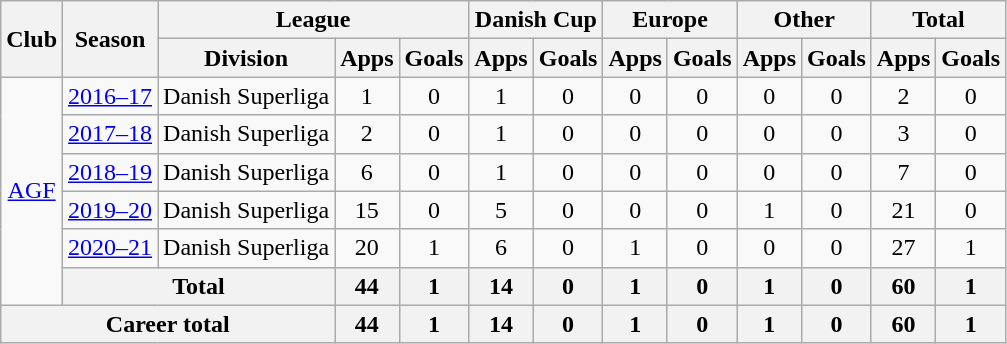<table class="wikitable" style="text-align: center;">
<tr>
<th rowspan=2>Club</th>
<th rowspan=2>Season</th>
<th colspan=3>League</th>
<th colspan=2>Danish Cup</th>
<th colspan=2>Europe</th>
<th colspan=2>Other</th>
<th colspan=2>Total</th>
</tr>
<tr>
<th>Division</th>
<th>Apps</th>
<th>Goals</th>
<th>Apps</th>
<th>Goals</th>
<th>Apps</th>
<th>Goals</th>
<th>Apps</th>
<th>Goals</th>
<th>Apps</th>
<th>Goals</th>
</tr>
<tr>
<td rowspan=6><a href='#'>AGF</a></td>
<td><a href='#'>2016–17</a></td>
<td>Danish Superliga</td>
<td>1</td>
<td>0</td>
<td>1</td>
<td>0</td>
<td>0</td>
<td>0</td>
<td>0</td>
<td>0</td>
<td>2</td>
<td>0</td>
</tr>
<tr>
<td><a href='#'>2017–18</a></td>
<td>Danish Superliga</td>
<td>2</td>
<td>0</td>
<td>1</td>
<td>0</td>
<td>0</td>
<td>0</td>
<td>0</td>
<td>0</td>
<td>3</td>
<td>0</td>
</tr>
<tr>
<td><a href='#'>2018–19</a></td>
<td>Danish Superliga</td>
<td>6</td>
<td>0</td>
<td>1</td>
<td>0</td>
<td>0</td>
<td>0</td>
<td>0</td>
<td>0</td>
<td>7</td>
<td>0</td>
</tr>
<tr>
<td><a href='#'>2019–20</a></td>
<td>Danish Superliga</td>
<td>15</td>
<td>0</td>
<td>5</td>
<td>0</td>
<td>0</td>
<td>0</td>
<td>1</td>
<td>0</td>
<td>21</td>
<td>0</td>
</tr>
<tr>
<td><a href='#'>2020–21</a></td>
<td>Danish Superliga</td>
<td>20</td>
<td>1</td>
<td>6</td>
<td>0</td>
<td>1</td>
<td>0</td>
<td>0</td>
<td>0</td>
<td>27</td>
<td>1</td>
</tr>
<tr>
<th colspan=2>Total</th>
<th>44</th>
<th>1</th>
<th>14</th>
<th>0</th>
<th>1</th>
<th>0</th>
<th>1</th>
<th>0</th>
<th>60</th>
<th>1</th>
</tr>
<tr>
<th colspan=3>Career total</th>
<th>44</th>
<th>1</th>
<th>14</th>
<th>0</th>
<th>1</th>
<th>0</th>
<th>1</th>
<th>0</th>
<th>60</th>
<th>1</th>
</tr>
</table>
